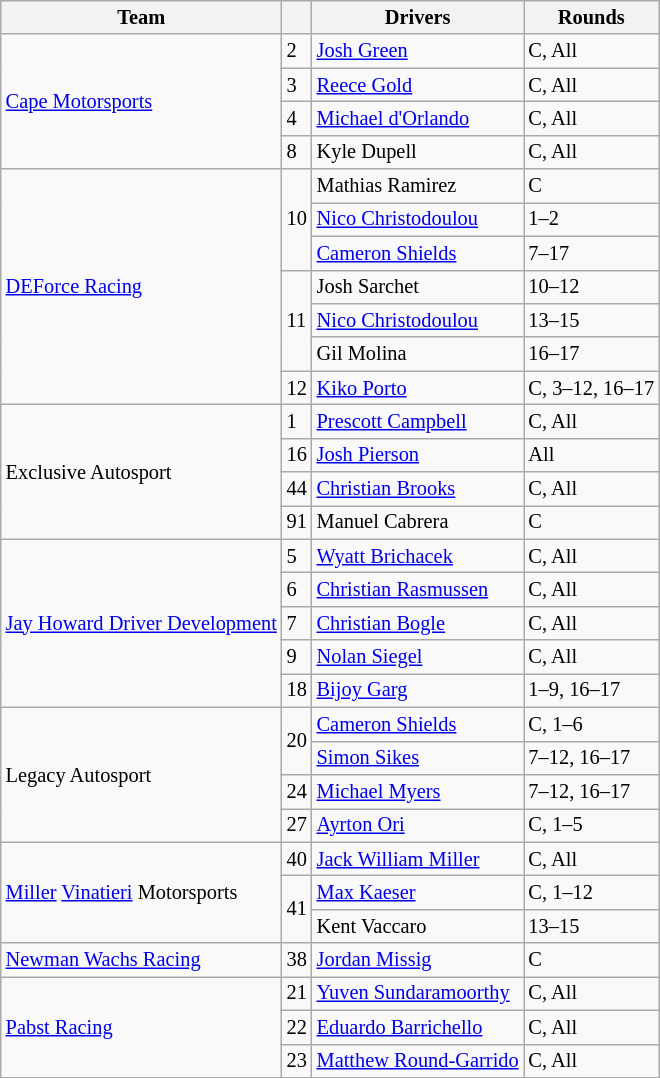<table class="wikitable sortable" style="font-size:85%;">
<tr>
<th>Team</th>
<th></th>
<th>Drivers</th>
<th>Rounds</th>
</tr>
<tr>
<td rowspan="4"><a href='#'>Cape Motorsports</a></td>
<td>2</td>
<td> <a href='#'>Josh Green</a></td>
<td>C, All</td>
</tr>
<tr>
<td>3</td>
<td> <a href='#'>Reece Gold</a></td>
<td>C, All</td>
</tr>
<tr>
<td>4</td>
<td> <a href='#'>Michael d'Orlando</a></td>
<td>C, All</td>
</tr>
<tr>
<td>8</td>
<td> Kyle Dupell</td>
<td>C, All</td>
</tr>
<tr>
<td rowspan="7"><a href='#'>DEForce Racing</a></td>
<td rowspan="3">10</td>
<td> Mathias Ramirez</td>
<td>C</td>
</tr>
<tr>
<td> <a href='#'>Nico Christodoulou</a></td>
<td>1–2</td>
</tr>
<tr>
<td> <a href='#'>Cameron Shields</a></td>
<td>7–17</td>
</tr>
<tr>
<td rowspan="3">11</td>
<td> Josh Sarchet</td>
<td>10–12</td>
</tr>
<tr>
<td> <a href='#'>Nico Christodoulou</a></td>
<td>13–15</td>
</tr>
<tr>
<td> Gil Molina</td>
<td>16–17</td>
</tr>
<tr>
<td>12</td>
<td> <a href='#'>Kiko Porto</a></td>
<td>C, 3–12, 16–17</td>
</tr>
<tr>
<td rowspan="4">Exclusive Autosport</td>
<td>1</td>
<td> <a href='#'>Prescott Campbell</a></td>
<td>C, All</td>
</tr>
<tr>
<td>16</td>
<td> <a href='#'>Josh Pierson</a></td>
<td>All</td>
</tr>
<tr>
<td>44</td>
<td> <a href='#'>Christian Brooks</a></td>
<td>C, All</td>
</tr>
<tr>
<td>91</td>
<td> Manuel Cabrera</td>
<td>C</td>
</tr>
<tr>
<td rowspan="5"><a href='#'>Jay Howard Driver Development</a></td>
<td>5</td>
<td> <a href='#'>Wyatt Brichacek</a></td>
<td>C, All</td>
</tr>
<tr>
<td>6</td>
<td> <a href='#'>Christian Rasmussen</a></td>
<td>C, All</td>
</tr>
<tr>
<td>7</td>
<td> <a href='#'>Christian Bogle</a></td>
<td>C, All</td>
</tr>
<tr>
<td>9</td>
<td> <a href='#'>Nolan Siegel</a></td>
<td>C, All</td>
</tr>
<tr>
<td>18</td>
<td> <a href='#'>Bijoy Garg</a></td>
<td>1–9, 16–17</td>
</tr>
<tr>
<td rowspan="4">Legacy Autosport</td>
<td rowspan="2">20</td>
<td> <a href='#'>Cameron Shields</a></td>
<td>C, 1–6</td>
</tr>
<tr>
<td> <a href='#'>Simon Sikes</a></td>
<td>7–12, 16–17</td>
</tr>
<tr>
<td>24</td>
<td> <a href='#'>Michael Myers</a></td>
<td>7–12, 16–17</td>
</tr>
<tr>
<td>27</td>
<td> <a href='#'>Ayrton Ori</a></td>
<td>C, 1–5</td>
</tr>
<tr>
<td rowspan="3"><a href='#'>Miller</a> <a href='#'>Vinatieri</a> Motorsports</td>
<td>40</td>
<td> <a href='#'>Jack William Miller</a></td>
<td>C, All</td>
</tr>
<tr>
<td rowspan="2">41</td>
<td> <a href='#'>Max Kaeser</a></td>
<td>C, 1–12</td>
</tr>
<tr>
<td> Kent Vaccaro</td>
<td>13–15</td>
</tr>
<tr>
<td><a href='#'>Newman Wachs Racing</a></td>
<td>38</td>
<td> <a href='#'>Jordan Missig</a></td>
<td>C</td>
</tr>
<tr>
<td rowspan="3"><a href='#'>Pabst Racing</a></td>
<td>21</td>
<td> <a href='#'>Yuven Sundaramoorthy</a></td>
<td>C, All</td>
</tr>
<tr>
<td>22</td>
<td> <a href='#'>Eduardo Barrichello</a></td>
<td>C, All</td>
</tr>
<tr>
<td>23</td>
<td> <a href='#'>Matthew Round-Garrido</a></td>
<td>C, All</td>
</tr>
</table>
